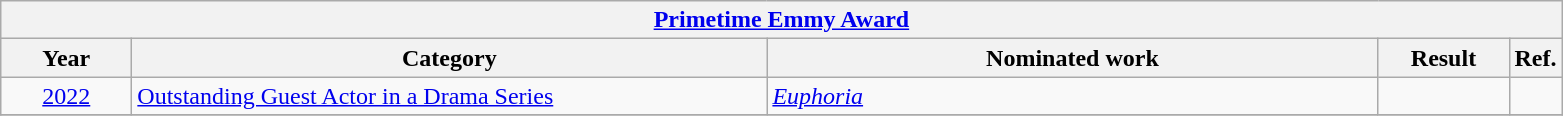<table class=wikitable>
<tr>
<th colspan=5><a href='#'>Primetime Emmy Award</a></th>
</tr>
<tr>
<th scope="col" style="width:5em;">Year</th>
<th scope="col" style="width:26em;">Category</th>
<th scope="col" style="width:25em;">Nominated work</th>
<th scope="col" style="width:5em;">Result</th>
<th>Ref.</th>
</tr>
<tr>
<td style="text-align:center;"><a href='#'>2022</a></td>
<td><a href='#'>Outstanding Guest Actor in a Drama Series</a></td>
<td><em><a href='#'>Euphoria</a></em></td>
<td></td>
<td></td>
</tr>
<tr>
</tr>
</table>
